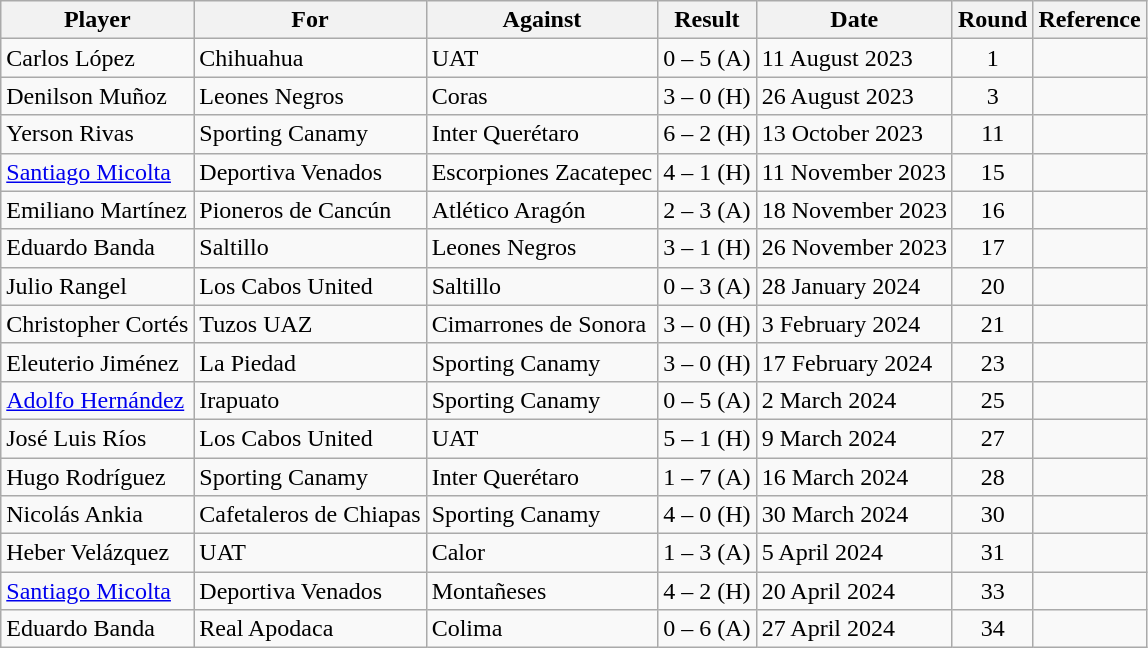<table class="wikitable sortable">
<tr>
<th>Player</th>
<th>For</th>
<th>Against</th>
<th>Result</th>
<th>Date</th>
<th>Round</th>
<th>Reference</th>
</tr>
<tr>
<td> Carlos López</td>
<td>Chihuahua</td>
<td>UAT</td>
<td align=center>0 – 5 (A)</td>
<td>11 August 2023</td>
<td align=center>1</td>
<td align=center></td>
</tr>
<tr>
<td> Denilson Muñoz</td>
<td>Leones Negros</td>
<td>Coras</td>
<td align=center>3 – 0 (H)</td>
<td>26 August 2023</td>
<td align=center>3</td>
<td align=center></td>
</tr>
<tr>
<td> Yerson Rivas</td>
<td>Sporting Canamy</td>
<td>Inter Querétaro</td>
<td align=center>6 – 2 (H)</td>
<td>13 October 2023</td>
<td align=center>11</td>
<td align=center></td>
</tr>
<tr>
<td> <a href='#'>Santiago Micolta</a></td>
<td>Deportiva Venados</td>
<td>Escorpiones Zacatepec</td>
<td align=center>4 – 1 (H)</td>
<td>11 November 2023</td>
<td align=center>15</td>
<td align=center></td>
</tr>
<tr>
<td> Emiliano Martínez</td>
<td>Pioneros de Cancún</td>
<td>Atlético Aragón</td>
<td align=center>2 – 3 (A)</td>
<td>18 November 2023</td>
<td align=center>16</td>
<td align=center></td>
</tr>
<tr>
<td> Eduardo Banda</td>
<td>Saltillo</td>
<td>Leones Negros</td>
<td align=center>3 – 1 (H)</td>
<td>26 November 2023</td>
<td align=center>17</td>
<td align=center></td>
</tr>
<tr>
<td> Julio Rangel</td>
<td>Los Cabos United</td>
<td>Saltillo</td>
<td align=center>0 – 3 (A)</td>
<td>28 January 2024</td>
<td align=center>20</td>
<td align=center></td>
</tr>
<tr>
<td> Christopher Cortés</td>
<td>Tuzos UAZ</td>
<td>Cimarrones de Sonora</td>
<td align=center>3 – 0 (H)</td>
<td>3 February 2024</td>
<td align=center>21</td>
<td align=center></td>
</tr>
<tr>
<td> Eleuterio Jiménez</td>
<td>La Piedad</td>
<td>Sporting Canamy</td>
<td align=center>3 – 0 (H)</td>
<td>17 February 2024</td>
<td align=center>23</td>
<td align=center></td>
</tr>
<tr>
<td> <a href='#'>Adolfo Hernández</a></td>
<td>Irapuato</td>
<td>Sporting Canamy</td>
<td align=center>0 – 5 (A)</td>
<td>2 March 2024</td>
<td align=center>25</td>
<td align=center></td>
</tr>
<tr>
<td> José Luis Ríos</td>
<td>Los Cabos United</td>
<td>UAT</td>
<td align=center>5 – 1 (H)</td>
<td>9 March 2024</td>
<td align=center>27</td>
<td align=center></td>
</tr>
<tr>
<td> Hugo Rodríguez</td>
<td>Sporting Canamy</td>
<td>Inter Querétaro</td>
<td align=center>1 – 7 (A)</td>
<td>16 March 2024</td>
<td align=center>28</td>
<td align=center></td>
</tr>
<tr>
<td> Nicolás Ankia</td>
<td>Cafetaleros de Chiapas</td>
<td>Sporting Canamy</td>
<td align=center>4 – 0 (H)</td>
<td>30 March 2024</td>
<td align=center>30</td>
<td align=center></td>
</tr>
<tr>
<td> Heber Velázquez</td>
<td>UAT</td>
<td>Calor</td>
<td align=center>1 – 3 (A)</td>
<td>5 April 2024</td>
<td align=center>31</td>
<td align=center></td>
</tr>
<tr>
<td> <a href='#'>Santiago Micolta</a></td>
<td>Deportiva Venados</td>
<td>Montañeses</td>
<td align=center>4 – 2 (H)</td>
<td>20 April 2024</td>
<td align=center>33</td>
<td align=center></td>
</tr>
<tr>
<td> Eduardo Banda</td>
<td>Real Apodaca</td>
<td>Colima</td>
<td align=center>0 – 6 (A)</td>
<td>27 April 2024</td>
<td align=center>34</td>
<td align=center></td>
</tr>
</table>
